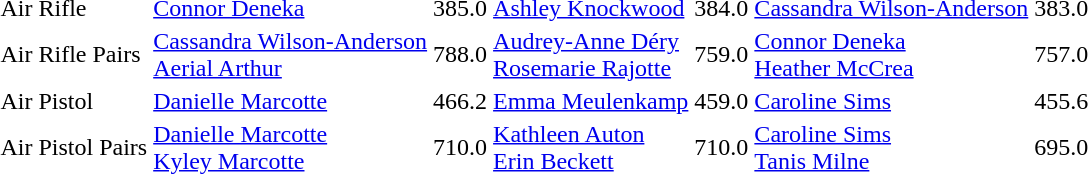<table>
<tr>
<td>Air Rifle</td>
<td><a href='#'>Connor Deneka</a> <br></td>
<td>385.0</td>
<td><a href='#'>Ashley Knockwood</a> <br></td>
<td>384.0</td>
<td><a href='#'>Cassandra Wilson-Anderson</a> <br></td>
<td>383.0</td>
</tr>
<tr>
<td>Air Rifle Pairs</td>
<td><a href='#'>Cassandra Wilson-Anderson</a> <br><a href='#'>Aerial Arthur</a><br> </td>
<td>788.0</td>
<td><a href='#'>Audrey-Anne Déry</a><br><a href='#'>Rosemarie Rajotte</a><br> </td>
<td>759.0</td>
<td><a href='#'>Connor Deneka</a><br><a href='#'>Heather McCrea</a><br> </td>
<td>757.0</td>
</tr>
<tr>
<td>Air Pistol</td>
<td><a href='#'>Danielle Marcotte</a> <br></td>
<td>466.2</td>
<td><a href='#'>Emma Meulenkamp</a> <br></td>
<td>459.0</td>
<td><a href='#'>Caroline Sims</a> <br></td>
<td>455.6</td>
</tr>
<tr>
<td>Air Pistol Pairs</td>
<td><a href='#'>Danielle Marcotte</a> <br><a href='#'>Kyley Marcotte</a><br> </td>
<td>710.0</td>
<td><a href='#'>Kathleen Auton</a><br><a href='#'>Erin Beckett</a><br> </td>
<td>710.0</td>
<td><a href='#'>Caroline Sims</a><br><a href='#'>Tanis Milne</a><br> </td>
<td>695.0</td>
</tr>
</table>
